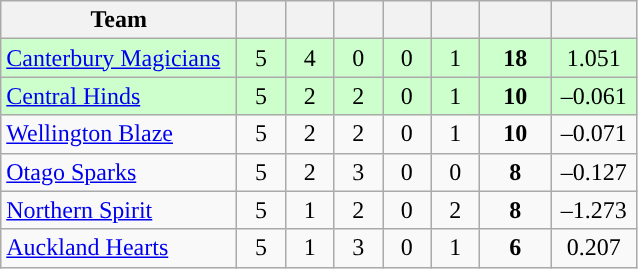<table class="wikitable" style="text-align:center">
<tr>
<th width="150">Team</th>
<th width="25"></th>
<th width="25"></th>
<th width="25"></th>
<th width="25"></th>
<th width="25"></th>
<th width="40"></th>
<th width="50"></th>
</tr>
<tr style="background:#cfc">
<td style="text-align:left"><a href='#'>Canterbury Magicians</a></td>
<td>5</td>
<td>4</td>
<td>0</td>
<td>0</td>
<td>1</td>
<td><strong>18</strong></td>
<td>1.051</td>
</tr>
<tr style="background:#cfc">
<td style="text-align:left"><a href='#'>Central Hinds</a></td>
<td>5</td>
<td>2</td>
<td>2</td>
<td>0</td>
<td>1</td>
<td><strong>10</strong></td>
<td>–0.061</td>
</tr>
<tr>
<td style="text-align:left"><a href='#'>Wellington Blaze</a></td>
<td>5</td>
<td>2</td>
<td>2</td>
<td>0</td>
<td>1</td>
<td><strong>10</strong></td>
<td>–0.071</td>
</tr>
<tr>
<td style="text-align:left"><a href='#'>Otago Sparks</a></td>
<td>5</td>
<td>2</td>
<td>3</td>
<td>0</td>
<td>0</td>
<td><strong>8</strong></td>
<td>–0.127</td>
</tr>
<tr>
<td style="text-align:left"><a href='#'>Northern Spirit</a></td>
<td>5</td>
<td>1</td>
<td>2</td>
<td>0</td>
<td>2</td>
<td><strong>8</strong></td>
<td>–1.273</td>
</tr>
<tr>
<td style="text-align:left"><a href='#'>Auckland Hearts</a></td>
<td>5</td>
<td>1</td>
<td>3</td>
<td>0</td>
<td>1</td>
<td><strong>6</strong></td>
<td>0.207</td>
</tr>
</table>
